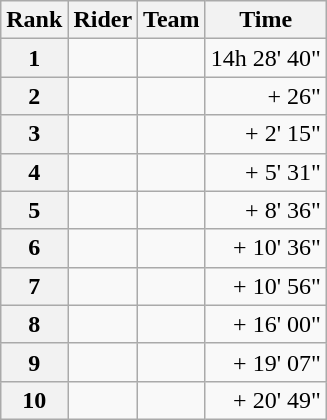<table class="wikitable" margin-bottom:0;">
<tr>
<th scope="col">Rank</th>
<th scope="col">Rider</th>
<th scope="col">Team</th>
<th scope="col">Time</th>
</tr>
<tr>
<th scope="row">1</th>
<td> </td>
<td></td>
<td align="right">14h 28' 40"</td>
</tr>
<tr>
<th scope="row">2</th>
<td></td>
<td></td>
<td align="right">+ 26"</td>
</tr>
<tr>
<th scope="row">3</th>
<td></td>
<td></td>
<td align="right">+ 2' 15"</td>
</tr>
<tr>
<th scope="row">4</th>
<td></td>
<td></td>
<td align="right">+ 5' 31"</td>
</tr>
<tr>
<th scope="row">5</th>
<td></td>
<td></td>
<td align="right">+ 8' 36"</td>
</tr>
<tr>
<th scope="row">6</th>
<td></td>
<td></td>
<td align="right">+ 10' 36"</td>
</tr>
<tr>
<th scope="row">7</th>
<td></td>
<td></td>
<td align="right">+ 10' 56"</td>
</tr>
<tr>
<th scope="row">8</th>
<td></td>
<td></td>
<td align="right">+ 16' 00"</td>
</tr>
<tr>
<th scope="row">9</th>
<td></td>
<td></td>
<td align="right">+ 19' 07"</td>
</tr>
<tr>
<th scope="row">10</th>
<td></td>
<td></td>
<td align="right">+ 20' 49"</td>
</tr>
</table>
